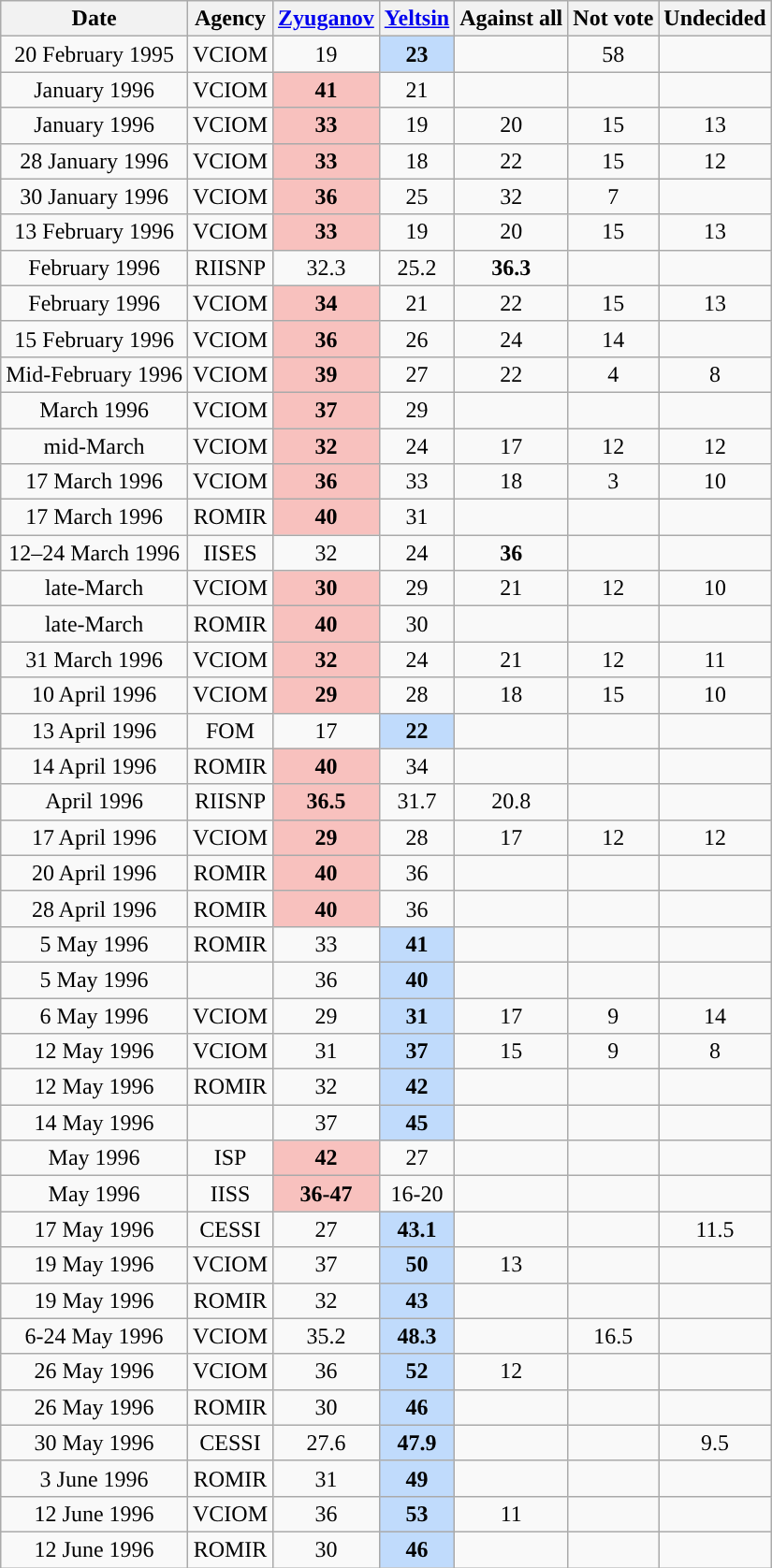<table class=wikitable style=text-align:center>
<tr>
<th>Date</th>
<th>Agency</th>
<th><a href='#'>Zyuganov</a></th>
<th><a href='#'>Yeltsin</a></th>
<th>Against all</th>
<th>Not vote</th>
<th>Undecided</th>
</tr>
<tr>
<td>20 February 1995</td>
<td>VCIOM</td>
<td>19</td>
<td style="background:#C0DBFC"><strong>23</strong></td>
<td></td>
<td>58</td>
<td></td>
</tr>
<tr>
<td>January 1996</td>
<td>VCIOM</td>
<td style="background:#F8C1BE"><strong>41</strong></td>
<td>21</td>
<td></td>
<td></td>
<td></td>
</tr>
<tr>
<td>January 1996 </td>
<td>VCIOM</td>
<td style="background:#F8C1BE"><strong>33</strong></td>
<td>19</td>
<td>20</td>
<td>15</td>
<td>13</td>
</tr>
<tr>
<td>28 January 1996</td>
<td>VCIOM</td>
<td style="background:#F8C1BE"><strong>33</strong></td>
<td>18</td>
<td>22</td>
<td>15</td>
<td>12</td>
</tr>
<tr>
<td>30 January 1996</td>
<td>VCIOM</td>
<td style="background:#F8C1BE"><strong>36</strong></td>
<td>25</td>
<td>32</td>
<td>7</td>
<td></td>
</tr>
<tr>
<td>13 February 1996</td>
<td>VCIOM</td>
<td style="background:#F8C1BE"><strong>33</strong></td>
<td>19</td>
<td>20</td>
<td>15</td>
<td>13</td>
</tr>
<tr>
<td>February 1996</td>
<td>RIISNP</td>
<td>32.3</td>
<td>25.2</td>
<td><strong>36.3</strong></td>
<td></td>
<td></td>
</tr>
<tr>
<td>February 1996 </td>
<td>VCIOM</td>
<td style="background:#F8C1BE"><strong>34</strong></td>
<td>21</td>
<td>22</td>
<td>15</td>
<td>13</td>
</tr>
<tr>
<td>15 February 1996</td>
<td>VCIOM</td>
<td style="background:#F8C1BE"><strong>36</strong></td>
<td>26</td>
<td>24</td>
<td>14</td>
<td></td>
</tr>
<tr>
<td>Mid-February 1996</td>
<td>VCIOM</td>
<td style="background:#F8C1BE"><strong>39</strong></td>
<td>27</td>
<td>22</td>
<td>4</td>
<td>8</td>
</tr>
<tr>
<td>March 1996</td>
<td>VCIOM</td>
<td style="background:#F8C1BE"><strong>37</strong></td>
<td>29</td>
<td></td>
<td></td>
<td></td>
</tr>
<tr>
<td>mid-March</td>
<td>VCIOM</td>
<td style="background:#F8C1BE"><strong>32</strong></td>
<td>24</td>
<td>17</td>
<td>12</td>
<td>12</td>
</tr>
<tr>
<td>17 March 1996</td>
<td>VCIOM</td>
<td style="background:#F8C1BE"><strong>36</strong></td>
<td>33</td>
<td>18</td>
<td>3</td>
<td>10</td>
</tr>
<tr>
<td>17 March 1996</td>
<td>ROMIR</td>
<td style="background:#F8C1BE"><strong>40</strong></td>
<td>31</td>
<td></td>
<td></td>
<td></td>
</tr>
<tr>
<td>12–24 March 1996</td>
<td>IISES</td>
<td>32</td>
<td>24</td>
<td><strong>36</strong></td>
<td></td>
<td></td>
</tr>
<tr>
<td>late-March</td>
<td>VCIOM</td>
<td style="background:#F8C1BE"><strong>30</strong></td>
<td>29</td>
<td>21</td>
<td>12</td>
<td>10</td>
</tr>
<tr>
<td>late-March</td>
<td>ROMIR</td>
<td style="background:#F8C1BE"><strong>40</strong></td>
<td>30</td>
<td></td>
<td></td>
<td></td>
</tr>
<tr>
<td>31 March 1996</td>
<td>VCIOM</td>
<td style="background:#F8C1BE"><strong>32</strong></td>
<td>24</td>
<td>21</td>
<td>12</td>
<td>11</td>
</tr>
<tr>
<td>10 April 1996</td>
<td>VCIOM</td>
<td style="background:#F8C1BE"><strong>29</strong></td>
<td>28</td>
<td>18</td>
<td>15</td>
<td>10</td>
</tr>
<tr>
<td>13 April 1996</td>
<td>FOM</td>
<td>17</td>
<td style="background:#C0DBFC"><strong>22</strong></td>
<td></td>
<td></td>
<td></td>
</tr>
<tr>
<td>14 April 1996</td>
<td>ROMIR</td>
<td style="background:#F8C1BE"><strong>40</strong></td>
<td>34</td>
<td></td>
<td></td>
<td></td>
</tr>
<tr>
<td>April 1996</td>
<td>RIISNP</td>
<td style="background:#F8C1BE"><strong>36.5</strong></td>
<td>31.7</td>
<td>20.8</td>
<td></td>
<td></td>
</tr>
<tr>
<td>17 April 1996</td>
<td>VCIOM</td>
<td style="background:#F8C1BE"><strong>29</strong></td>
<td>28</td>
<td>17</td>
<td>12</td>
<td>12</td>
</tr>
<tr>
<td>20 April 1996</td>
<td>ROMIR</td>
<td style="background:#F8C1BE"><strong>40</strong></td>
<td>36</td>
<td></td>
<td></td>
<td></td>
</tr>
<tr>
<td>28 April 1996</td>
<td>ROMIR</td>
<td style="background:#F8C1BE"><strong>40</strong></td>
<td>36</td>
<td></td>
<td></td>
<td></td>
</tr>
<tr>
<td>5 May 1996</td>
<td>ROMIR</td>
<td>33</td>
<td style="background:#C0DBFC"><strong>41</strong></td>
<td></td>
<td></td>
<td></td>
</tr>
<tr>
<td>5 May 1996</td>
<td></td>
<td>36</td>
<td style="background:#C0DBFC"><strong>40</strong></td>
<td></td>
<td></td>
<td></td>
</tr>
<tr>
<td>6 May 1996</td>
<td>VCIOM</td>
<td>29</td>
<td style="background:#C0DBFC"><strong>31</strong></td>
<td>17</td>
<td>9</td>
<td>14</td>
</tr>
<tr>
<td>12 May 1996</td>
<td>VCIOM</td>
<td>31</td>
<td style="background:#C0DBFC"><strong>37</strong></td>
<td>15</td>
<td>9</td>
<td>8</td>
</tr>
<tr>
<td>12 May 1996</td>
<td>ROMIR</td>
<td>32</td>
<td style="background:#C0DBFC"><strong>42</strong></td>
<td></td>
<td></td>
<td></td>
</tr>
<tr>
<td>14 May 1996</td>
<td></td>
<td>37</td>
<td style="background:#C0DBFC"><strong>45</strong></td>
<td></td>
<td></td>
<td></td>
</tr>
<tr>
<td>May 1996</td>
<td>ISP</td>
<td style="background:#F8C1BE"><strong>42</strong></td>
<td>27</td>
<td></td>
<td></td>
<td></td>
</tr>
<tr>
<td>May 1996 </td>
<td>IISS</td>
<td style="background:#F8C1BE"><strong>36-47</strong></td>
<td>16-20</td>
<td></td>
<td></td>
<td></td>
</tr>
<tr>
<td>17 May 1996</td>
<td>CESSI</td>
<td>27</td>
<td style="background:#C0DBFC"><strong>43.1</strong></td>
<td></td>
<td></td>
<td>11.5</td>
</tr>
<tr>
<td>19 May 1996</td>
<td>VCIOM</td>
<td>37</td>
<td style="background:#C0DBFC"><strong>50</strong></td>
<td>13</td>
<td></td>
<td></td>
</tr>
<tr>
<td>19 May 1996</td>
<td>ROMIR</td>
<td>32</td>
<td style="background:#C0DBFC"><strong>43</strong></td>
<td></td>
<td></td>
<td></td>
</tr>
<tr>
<td>6-24 May 1996</td>
<td>VCIOM</td>
<td>35.2</td>
<td style="background:#C0DBFC"><strong>48.3</strong></td>
<td></td>
<td>16.5</td>
<td></td>
</tr>
<tr>
<td>26 May 1996</td>
<td>VCIOM</td>
<td>36</td>
<td style="background:#C0DBFC"><strong>52</strong></td>
<td>12</td>
<td></td>
<td></td>
</tr>
<tr>
<td>26 May 1996</td>
<td>ROMIR</td>
<td>30</td>
<td style="background:#C0DBFC"><strong>46</strong></td>
<td></td>
<td></td>
<td></td>
</tr>
<tr>
<td>30 May 1996</td>
<td>CESSI</td>
<td>27.6</td>
<td style="background:#C0DBFC"><strong>47.9</strong></td>
<td></td>
<td></td>
<td>9.5</td>
</tr>
<tr>
<td>3 June 1996</td>
<td>ROMIR</td>
<td>31</td>
<td style="background:#C0DBFC"><strong>49</strong></td>
<td></td>
<td></td>
<td></td>
</tr>
<tr>
<td>12 June 1996</td>
<td>VCIOM</td>
<td>36</td>
<td style="background:#C0DBFC"><strong>53</strong></td>
<td>11</td>
<td></td>
<td></td>
</tr>
<tr>
<td>12 June 1996</td>
<td>ROMIR</td>
<td>30</td>
<td style="background:#C0DBFC"><strong>46</strong></td>
<td></td>
<td></td>
<td></td>
</tr>
</table>
